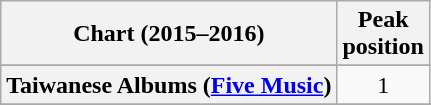<table class="wikitable sortable plainrowheaders" style="text-align:center">
<tr>
<th scope="col">Chart (2015–2016)</th>
<th scope="col">Peak<br> position</th>
</tr>
<tr>
</tr>
<tr>
</tr>
<tr>
</tr>
<tr>
</tr>
<tr>
</tr>
<tr>
</tr>
<tr>
</tr>
<tr>
</tr>
<tr>
</tr>
<tr>
</tr>
<tr>
</tr>
<tr>
</tr>
<tr>
</tr>
<tr>
</tr>
<tr>
</tr>
<tr>
</tr>
<tr>
</tr>
<tr>
</tr>
<tr>
</tr>
<tr>
<th scope="row">Taiwanese Albums (<a href='#'>Five Music</a>)</th>
<td>1</td>
</tr>
<tr>
</tr>
<tr>
</tr>
<tr>
</tr>
<tr>
</tr>
<tr>
</tr>
</table>
